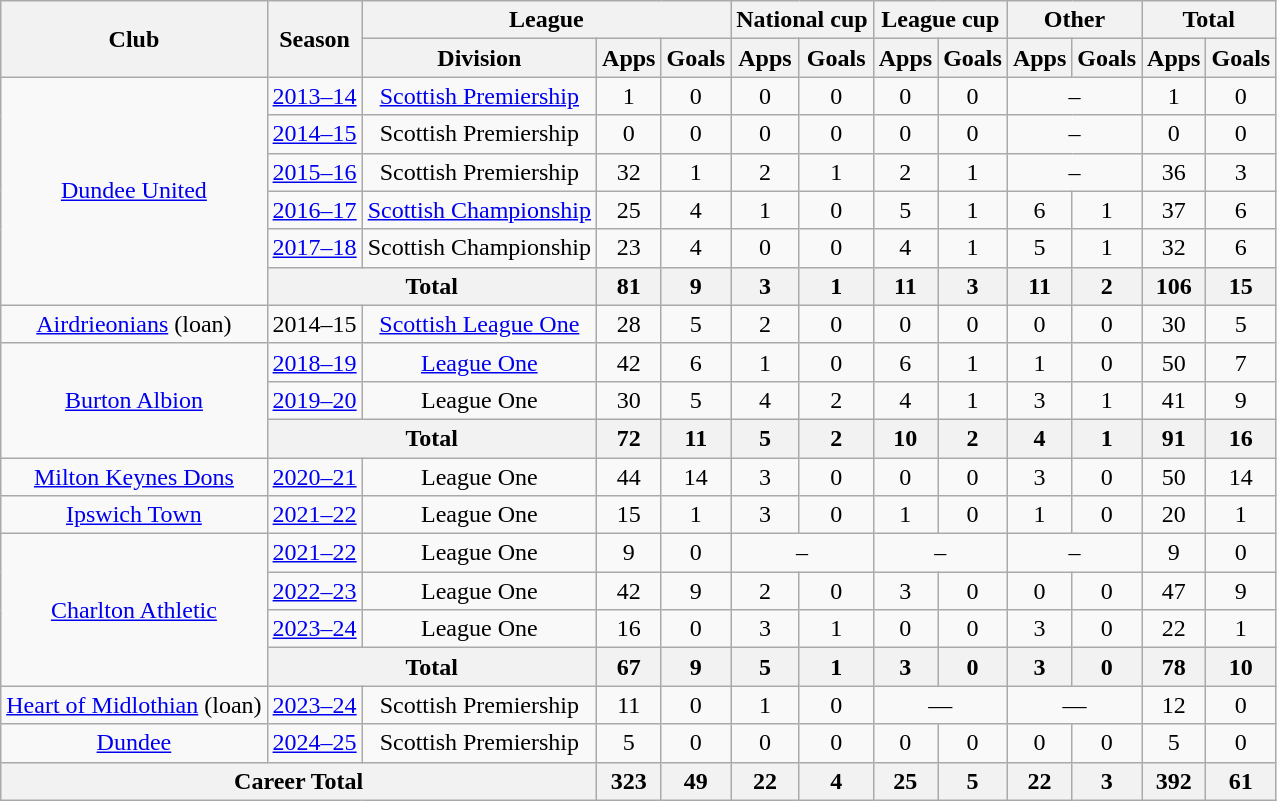<table class="wikitable" style="text-align: center">
<tr>
<th rowspan="2">Club</th>
<th rowspan="2">Season</th>
<th colspan="3">League</th>
<th colspan="2">National cup</th>
<th colspan="2">League cup</th>
<th colspan="2">Other</th>
<th colspan="2">Total</th>
</tr>
<tr>
<th>Division</th>
<th>Apps</th>
<th>Goals</th>
<th>Apps</th>
<th>Goals</th>
<th>Apps</th>
<th>Goals</th>
<th>Apps</th>
<th>Goals</th>
<th>Apps</th>
<th>Goals</th>
</tr>
<tr>
<td rowspan="6"><a href='#'>Dundee United</a></td>
<td><a href='#'>2013–14</a></td>
<td><a href='#'>Scottish Premiership</a></td>
<td>1</td>
<td>0</td>
<td>0</td>
<td>0</td>
<td>0</td>
<td>0</td>
<td colspan=2>–</td>
<td>1</td>
<td>0</td>
</tr>
<tr>
<td><a href='#'>2014–15</a></td>
<td>Scottish Premiership</td>
<td>0</td>
<td>0</td>
<td>0</td>
<td>0</td>
<td>0</td>
<td>0</td>
<td colspan=2>–</td>
<td>0</td>
<td>0</td>
</tr>
<tr>
<td><a href='#'>2015–16</a></td>
<td>Scottish Premiership</td>
<td>32</td>
<td>1</td>
<td>2</td>
<td>1</td>
<td>2</td>
<td>1</td>
<td colspan=2>–</td>
<td>36</td>
<td>3</td>
</tr>
<tr>
<td><a href='#'>2016–17</a></td>
<td><a href='#'>Scottish Championship</a></td>
<td>25</td>
<td>4</td>
<td>1</td>
<td>0</td>
<td>5</td>
<td>1</td>
<td>6</td>
<td>1</td>
<td>37</td>
<td>6</td>
</tr>
<tr>
<td><a href='#'>2017–18</a></td>
<td>Scottish Championship</td>
<td>23</td>
<td>4</td>
<td>0</td>
<td>0</td>
<td>4</td>
<td>1</td>
<td>5</td>
<td>1</td>
<td>32</td>
<td>6</td>
</tr>
<tr>
<th colspan="2">Total</th>
<th>81</th>
<th>9</th>
<th>3</th>
<th>1</th>
<th>11</th>
<th>3</th>
<th>11</th>
<th>2</th>
<th>106</th>
<th>15</th>
</tr>
<tr>
<td><a href='#'>Airdrieonians</a> (loan)</td>
<td>2014–15</td>
<td><a href='#'>Scottish League One</a></td>
<td>28</td>
<td>5</td>
<td>2</td>
<td>0</td>
<td>0</td>
<td>0</td>
<td>0</td>
<td>0</td>
<td>30</td>
<td>5</td>
</tr>
<tr>
<td rowspan=3><a href='#'>Burton Albion</a></td>
<td><a href='#'>2018–19</a></td>
<td><a href='#'>League One</a></td>
<td>42</td>
<td>6</td>
<td>1</td>
<td>0</td>
<td>6</td>
<td>1</td>
<td>1</td>
<td>0</td>
<td>50</td>
<td>7</td>
</tr>
<tr>
<td><a href='#'>2019–20</a></td>
<td>League One</td>
<td>30</td>
<td>5</td>
<td>4</td>
<td>2</td>
<td>4</td>
<td>1</td>
<td>3</td>
<td>1</td>
<td>41</td>
<td>9</td>
</tr>
<tr>
<th colspan=2>Total</th>
<th>72</th>
<th>11</th>
<th>5</th>
<th>2</th>
<th>10</th>
<th>2</th>
<th>4</th>
<th>1</th>
<th>91</th>
<th>16</th>
</tr>
<tr>
<td><a href='#'>Milton Keynes Dons</a></td>
<td><a href='#'>2020–21</a></td>
<td>League One</td>
<td>44</td>
<td>14</td>
<td>3</td>
<td>0</td>
<td>0</td>
<td>0</td>
<td>3</td>
<td>0</td>
<td>50</td>
<td>14</td>
</tr>
<tr>
<td><a href='#'>Ipswich Town</a></td>
<td><a href='#'>2021–22</a></td>
<td>League One</td>
<td>15</td>
<td>1</td>
<td>3</td>
<td>0</td>
<td>1</td>
<td>0</td>
<td>1</td>
<td>0</td>
<td>20</td>
<td>1</td>
</tr>
<tr>
<td rowspan="4"><a href='#'>Charlton Athletic</a></td>
<td><a href='#'>2021–22</a></td>
<td>League One</td>
<td>9</td>
<td>0</td>
<td colspan=2>–</td>
<td colspan=2>–</td>
<td colspan=2>–</td>
<td>9</td>
<td>0</td>
</tr>
<tr>
<td><a href='#'>2022–23</a></td>
<td>League One</td>
<td>42</td>
<td>9</td>
<td>2</td>
<td>0</td>
<td>3</td>
<td>0</td>
<td>0</td>
<td>0</td>
<td>47</td>
<td>9</td>
</tr>
<tr>
<td><a href='#'>2023–24</a></td>
<td>League One</td>
<td>16</td>
<td>0</td>
<td>3</td>
<td>1</td>
<td>0</td>
<td>0</td>
<td>3</td>
<td>0</td>
<td>22</td>
<td>1</td>
</tr>
<tr>
<th colspan=2>Total</th>
<th>67</th>
<th>9</th>
<th>5</th>
<th>1</th>
<th>3</th>
<th>0</th>
<th>3</th>
<th>0</th>
<th>78</th>
<th>10</th>
</tr>
<tr>
<td><a href='#'>Heart of Midlothian</a> (loan)</td>
<td><a href='#'>2023–24</a></td>
<td>Scottish Premiership</td>
<td>11</td>
<td>0</td>
<td>1</td>
<td>0</td>
<td colspan="2">—</td>
<td colspan="2">—</td>
<td>12</td>
<td>0</td>
</tr>
<tr>
<td><a href='#'>Dundee</a></td>
<td><a href='#'>2024–25</a></td>
<td>Scottish Premiership</td>
<td>5</td>
<td>0</td>
<td>0</td>
<td>0</td>
<td>0</td>
<td>0</td>
<td>0</td>
<td>0</td>
<td>5</td>
<td>0</td>
</tr>
<tr>
<th colspan="3">Career Total</th>
<th>323</th>
<th>49</th>
<th>22</th>
<th>4</th>
<th>25</th>
<th>5</th>
<th>22</th>
<th>3</th>
<th>392</th>
<th>61</th>
</tr>
</table>
